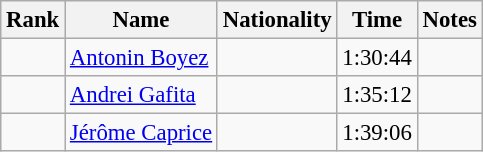<table class="wikitable sortable" style="text-align:center;font-size:95%">
<tr>
<th>Rank</th>
<th>Name</th>
<th>Nationality</th>
<th>Time</th>
<th>Notes</th>
</tr>
<tr>
<td></td>
<td align=left><a href='#'>Antonin Boyez</a></td>
<td align=left></td>
<td>1:30:44</td>
<td></td>
</tr>
<tr>
<td></td>
<td align=left><a href='#'>Andrei Gafita</a></td>
<td align=left></td>
<td>1:35:12</td>
<td></td>
</tr>
<tr>
<td></td>
<td align=left><a href='#'>Jérôme Caprice</a></td>
<td align=left></td>
<td>1:39:06</td>
<td></td>
</tr>
</table>
